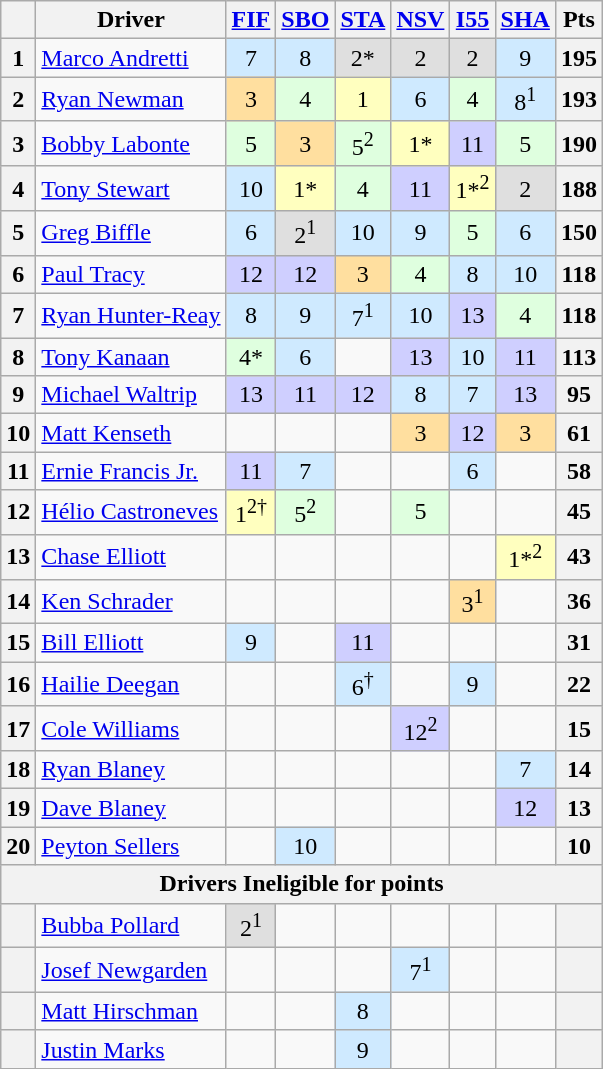<table class="wikitable" style="text-align:center">
<tr valign="center">
<th valign="middle"></th>
<th valign="middle">Driver</th>
<th><a href='#'>FIF</a></th>
<th><a href='#'>SBO</a></th>
<th><a href='#'>STA</a></th>
<th><a href='#'>NSV</a></th>
<th><a href='#'>I55</a></th>
<th><a href='#'>SHA</a></th>
<th valign="middle">Pts</th>
</tr>
<tr>
<th>1</th>
<td align="left"> <a href='#'>Marco Andretti</a></td>
<td style="background:#CFEAFF;">7</td>
<td style="background:#CFEAFF;">8</td>
<td style="background:#DFDFDF;">2*</td>
<td style="background:#DFDFDF;">2</td>
<td style="background:#DFDFDF;">2</td>
<td style="background:#CFEAFF;">9</td>
<th>195</th>
</tr>
<tr>
<th>2</th>
<td align="left"> <a href='#'>Ryan Newman</a></td>
<td style="background:#FFDF9F;">3</td>
<td style="background:#DFFFDF;">4</td>
<td style="background:#FFFFBF;">1</td>
<td style="background:#CFEAFF;">6</td>
<td style="background:#DFFFDF;">4</td>
<td style="background:#CFEAFF;">8<sup>1</sup></td>
<th>193</th>
</tr>
<tr>
<th>3</th>
<td align="left"> <a href='#'>Bobby Labonte</a></td>
<td style="background:#DFFFDF;">5</td>
<td style="background:#FFDF9F;">3</td>
<td style="background:#DFFFDF;">5<sup>2</sup></td>
<td style="background:#FFFFBF;">1*</td>
<td style="background:#CFCFFF;">11</td>
<td style="background:#DFFFDF;">5</td>
<th>190</th>
</tr>
<tr>
<th>4</th>
<td align="left"> <a href='#'>Tony Stewart</a></td>
<td style="background:#CFEAFF;">10</td>
<td style="background:#FFFFBF;">1*</td>
<td style="background:#DFFFDF;">4</td>
<td style="background:#CFCFFF;">11</td>
<td style="background:#FFFFBF;">1*<sup>2</sup></td>
<td style="background:#DFDFDF;">2</td>
<th>188</th>
</tr>
<tr>
<th>5</th>
<td align="left"> <a href='#'>Greg Biffle</a></td>
<td style="background:#CFEAFF;">6</td>
<td style="Background:#DFDFDF;">2<sup>1</sup></td>
<td style="background:#CFEAFF;">10</td>
<td style="background:#CFEAFF;">9</td>
<td style="background:#DFFFDF;">5</td>
<td style="background:#CFEAFF;">6</td>
<th>150</th>
</tr>
<tr>
<th>6</th>
<td align="left"> <a href='#'>Paul Tracy</a></td>
<td style="background:#CFCFFF;">12</td>
<td style="Background:#CFCFFF;">12</td>
<td style="background:#FFDF9F;">3</td>
<td style="background:#DFFFDF;">4</td>
<td style="background:#CFEAFF;">8</td>
<td style="background:#CFEAFF;">10</td>
<th>118</th>
</tr>
<tr>
<th>7</th>
<td align="left"> <a href='#'>Ryan Hunter-Reay</a></td>
<td style="background:#CFEAFF;">8</td>
<td style="background:#CFEAFF;">9</td>
<td style="background:#CFEAFF;">7<sup>1</sup></td>
<td style="background:#CFEAFF;">10</td>
<td style="background:#CFCFFF;">13</td>
<td style="background:#DFFFDF;">4</td>
<th>118</th>
</tr>
<tr>
<th>8</th>
<td align="left"> <a href='#'>Tony Kanaan</a></td>
<td style="background:#DFFFDF;">4*</td>
<td style="background:#CFEAFF;">6</td>
<td></td>
<td style="background:#CFCFFF;">13</td>
<td style="background:#CFEAFF;">10</td>
<td style="background:#CFCFFF;">11</td>
<th>113</th>
</tr>
<tr>
<th>9</th>
<td align="left"> <a href='#'>Michael Waltrip</a></td>
<td style="background:#CFCFFF;">13</td>
<td style="background:#CFCFFF;">11</td>
<td style="background:#CFCFFF;">12</td>
<td style="background:#CFEAFF;">8</td>
<td style="background:#CFEAFF;">7</td>
<td style="background:#CFCFFF;">13</td>
<th>95</th>
</tr>
<tr>
<th>10</th>
<td align="left"> <a href='#'>Matt Kenseth</a></td>
<td></td>
<td></td>
<td></td>
<td style="background:#FFDF9F;">3</td>
<td style="background:#CFCFFF;">12</td>
<td style="background:#FFDF9F;">3</td>
<th>61</th>
</tr>
<tr>
<th>11</th>
<td align="left"> <a href='#'>Ernie Francis Jr.</a></td>
<td style="background:#CFCFFF;">11</td>
<td style="background:#CFEAFF;">7</td>
<td></td>
<td></td>
<td style="background:#CFEAFF;">6</td>
<td></td>
<th>58</th>
</tr>
<tr>
<th>12</th>
<td align="left" nowrap> <a href='#'>Hélio Castroneves</a></td>
<td style="background:#FFFFBF;">1<sup>2†</sup></td>
<td style="background:#DFFFDF;">5<sup>2</sup></td>
<td></td>
<td style="background:#DFFFDF;">5</td>
<td></td>
<td></td>
<th>45</th>
</tr>
<tr>
<th>13</th>
<td align="left"> <a href='#'>Chase Elliott</a></td>
<td></td>
<td></td>
<td></td>
<td></td>
<td></td>
<td style="background:#FFFFBF;">1*<sup>2</sup></td>
<th>43</th>
</tr>
<tr>
<th>14</th>
<td align="left"> <a href='#'>Ken Schrader</a></td>
<td></td>
<td></td>
<td></td>
<td></td>
<td style="background:#FFDF9F;">3<sup>1</sup></td>
<td></td>
<th>36</th>
</tr>
<tr>
<th>15</th>
<td align="left"> <a href='#'>Bill Elliott</a></td>
<td style="background:#CFEAFF;">9</td>
<td></td>
<td style="background:#CFCFFF;">11</td>
<td></td>
<td></td>
<td></td>
<th>31</th>
</tr>
<tr>
<th>16</th>
<td align="left"> <a href='#'>Hailie Deegan</a></td>
<td></td>
<td></td>
<td style="background:#CFEAFF;">6<sup>†</sup></td>
<td></td>
<td style="background:#CFEAFF;">9</td>
<td></td>
<th>22</th>
</tr>
<tr>
<th>17</th>
<td align="left"> <a href='#'>Cole Williams</a></td>
<td></td>
<td></td>
<td></td>
<td style="background:#CFCFFF;">12<sup>2</sup></td>
<td></td>
<td></td>
<th>15</th>
</tr>
<tr>
<th>18</th>
<td align="left"> <a href='#'>Ryan Blaney</a></td>
<td></td>
<td></td>
<td></td>
<td></td>
<td></td>
<td style="background:#CFEAFF;">7</td>
<th>14</th>
</tr>
<tr>
<th>19</th>
<td align="left"> <a href='#'>Dave Blaney</a></td>
<td></td>
<td></td>
<td></td>
<td></td>
<td></td>
<td style="background:#CFCFFF;">12</td>
<th>13</th>
</tr>
<tr>
<th>20</th>
<td align="left"> <a href='#'>Peyton Sellers</a></td>
<td></td>
<td style="background:#CFEAFF;">10</td>
<td></td>
<td></td>
<td></td>
<td></td>
<th>10</th>
</tr>
<tr>
<th colspan="9">Drivers Ineligible for points</th>
</tr>
<tr>
<th></th>
<td align="left"> <a href='#'>Bubba Pollard</a></td>
<td style="background:#DFDFDF;">2<sup>1</sup></td>
<td></td>
<td></td>
<td></td>
<td></td>
<td></td>
<th></th>
</tr>
<tr>
<th></th>
<td align="left"> <a href='#'>Josef Newgarden</a></td>
<td></td>
<td></td>
<td></td>
<td style="background:#CFEAFF;">7<sup>1</sup></td>
<td></td>
<td></td>
<th></th>
</tr>
<tr>
<th></th>
<td align="left"> <a href='#'>Matt Hirschman</a></td>
<td></td>
<td></td>
<td style="background:#CFEAFF;">8</td>
<td></td>
<td></td>
<td></td>
<th></th>
</tr>
<tr>
<th></th>
<td align="left"> <a href='#'>Justin Marks</a></td>
<td></td>
<td></td>
<td style="background:#CFEAFF;">9</td>
<td></td>
<td></td>
<td></td>
<th></th>
</tr>
</table>
